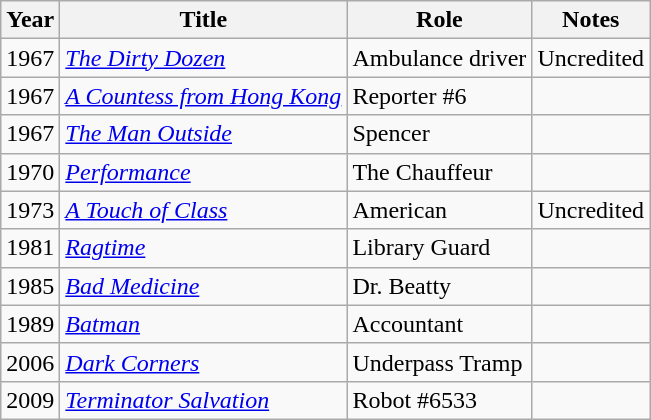<table class="wikitable">
<tr>
<th>Year</th>
<th>Title</th>
<th>Role</th>
<th>Notes</th>
</tr>
<tr>
<td>1967</td>
<td><em><a href='#'>The Dirty Dozen</a></em></td>
<td>Ambulance driver</td>
<td>Uncredited</td>
</tr>
<tr>
<td>1967</td>
<td><em><a href='#'>A Countess from Hong Kong</a></em></td>
<td>Reporter #6</td>
<td></td>
</tr>
<tr>
<td>1967</td>
<td><em><a href='#'>The Man Outside</a></em></td>
<td>Spencer</td>
<td></td>
</tr>
<tr>
<td>1970</td>
<td><em><a href='#'>Performance</a></em></td>
<td>The Chauffeur</td>
<td></td>
</tr>
<tr>
<td>1973</td>
<td><em><a href='#'>A Touch of Class</a></em></td>
<td>American</td>
<td>Uncredited</td>
</tr>
<tr>
<td>1981</td>
<td><em><a href='#'>Ragtime</a></em></td>
<td>Library Guard</td>
<td></td>
</tr>
<tr>
<td>1985</td>
<td><em><a href='#'>Bad Medicine</a></em></td>
<td>Dr. Beatty</td>
<td></td>
</tr>
<tr>
<td>1989</td>
<td><em><a href='#'>Batman</a></em></td>
<td>Accountant</td>
<td></td>
</tr>
<tr>
<td>2006</td>
<td><em><a href='#'>Dark Corners</a></em></td>
<td>Underpass Tramp</td>
<td></td>
</tr>
<tr>
<td>2009</td>
<td><em><a href='#'>Terminator Salvation</a></em></td>
<td>Robot #6533</td>
<td></td>
</tr>
</table>
